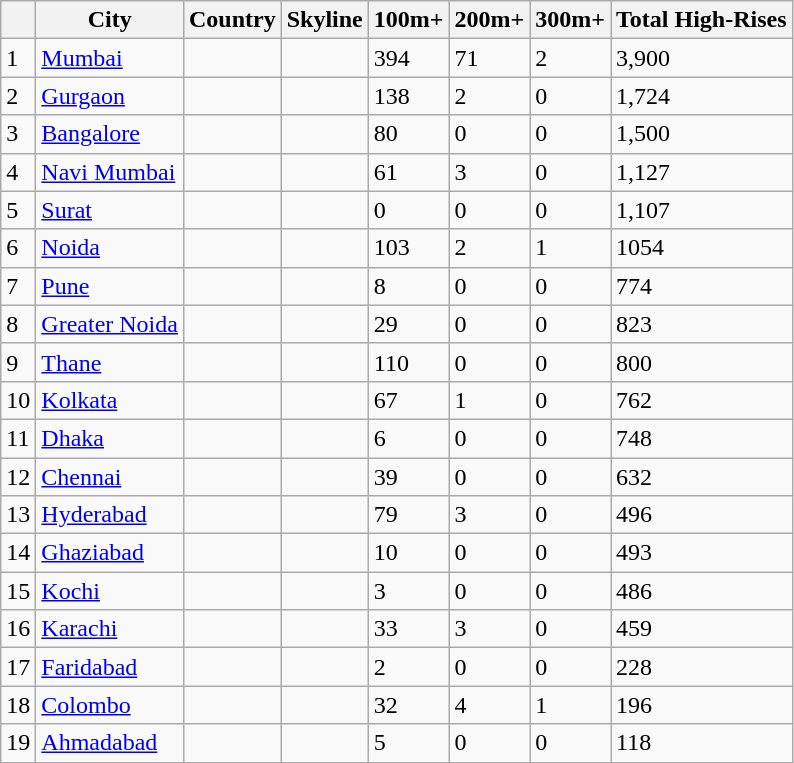<table class="wikitable sortable">
<tr>
<th></th>
<th>City</th>
<th>Country</th>
<th>Skyline</th>
<th>100m+</th>
<th>200m+</th>
<th>300m+</th>
<th>Total High-Rises</th>
</tr>
<tr>
<td>1</td>
<td><a href='#'>Mumbai</a></td>
<td></td>
<td></td>
<td>394</td>
<td>71</td>
<td>2</td>
<td>3,900</td>
</tr>
<tr>
<td>2</td>
<td><a href='#'>Gurgaon</a></td>
<td></td>
<td></td>
<td>138</td>
<td>2</td>
<td>0</td>
<td>1,724</td>
</tr>
<tr>
<td>3</td>
<td><a href='#'>Bangalore</a></td>
<td></td>
<td></td>
<td>80</td>
<td>0</td>
<td>0</td>
<td>1,500</td>
</tr>
<tr>
<td>4</td>
<td><a href='#'>Navi Mumbai</a></td>
<td></td>
<td></td>
<td>61</td>
<td>3</td>
<td>0</td>
<td>1,127</td>
</tr>
<tr>
<td>5</td>
<td><a href='#'>Surat</a></td>
<td></td>
<td></td>
<td>0</td>
<td>0</td>
<td>0</td>
<td>1,107</td>
</tr>
<tr>
<td>6</td>
<td><a href='#'>Noida</a></td>
<td></td>
<td></td>
<td>103</td>
<td>2</td>
<td>1</td>
<td>1054</td>
</tr>
<tr>
<td>7</td>
<td><a href='#'>Pune</a></td>
<td></td>
<td></td>
<td>8</td>
<td>0</td>
<td>0</td>
<td>774</td>
</tr>
<tr>
<td>8</td>
<td><a href='#'>Greater Noida</a></td>
<td></td>
<td></td>
<td>29</td>
<td>0</td>
<td>0</td>
<td>823</td>
</tr>
<tr>
<td>9</td>
<td><a href='#'>Thane</a></td>
<td></td>
<td></td>
<td>110</td>
<td>0</td>
<td>0</td>
<td>800</td>
</tr>
<tr>
<td>10</td>
<td><a href='#'>Kolkata</a></td>
<td></td>
<td></td>
<td>67</td>
<td>1</td>
<td>0</td>
<td>762</td>
</tr>
<tr>
<td>11</td>
<td><a href='#'>Dhaka</a></td>
<td></td>
<td></td>
<td>6</td>
<td>0</td>
<td>0</td>
<td>748</td>
</tr>
<tr>
<td>12</td>
<td><a href='#'>Chennai</a></td>
<td></td>
<td></td>
<td>39</td>
<td>0</td>
<td>0</td>
<td>632</td>
</tr>
<tr>
<td>13</td>
<td><a href='#'>Hyderabad</a></td>
<td></td>
<td></td>
<td>79</td>
<td>3</td>
<td>0</td>
<td>496</td>
</tr>
<tr>
<td>14</td>
<td><a href='#'>Ghaziabad</a></td>
<td></td>
<td></td>
<td>10</td>
<td>0</td>
<td>0</td>
<td>493</td>
</tr>
<tr>
<td>15</td>
<td><a href='#'>Kochi</a></td>
<td></td>
<td></td>
<td>3</td>
<td>0</td>
<td>0</td>
<td>486</td>
</tr>
<tr>
<td>16</td>
<td><a href='#'>Karachi</a></td>
<td></td>
<td></td>
<td>33</td>
<td>3</td>
<td>0</td>
<td>459</td>
</tr>
<tr>
<td>17</td>
<td><a href='#'>Faridabad</a></td>
<td></td>
<td></td>
<td>2</td>
<td>0</td>
<td>0</td>
<td>228</td>
</tr>
<tr>
<td>18</td>
<td><a href='#'>Colombo</a></td>
<td></td>
<td></td>
<td>32</td>
<td>4</td>
<td>1</td>
<td>196</td>
</tr>
<tr>
<td>19</td>
<td><a href='#'>Ahmadabad</a></td>
<td></td>
<td></td>
<td>5</td>
<td>0</td>
<td>0</td>
<td>118</td>
</tr>
</table>
